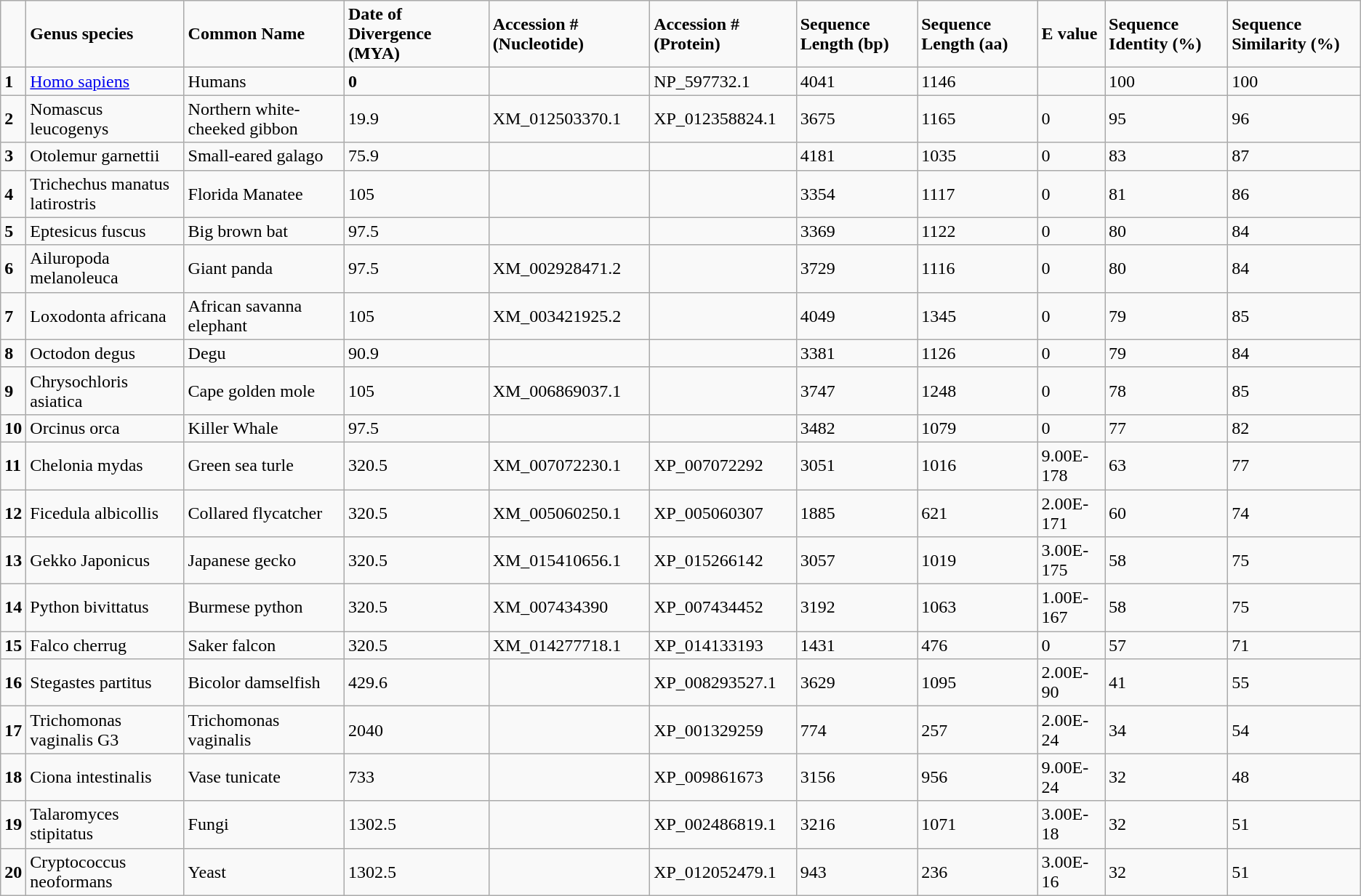<table class="wikitable">
<tr>
<td></td>
<td><strong>Genus species</strong></td>
<td><strong>Common Name</strong></td>
<td><strong>Date of Divergence (MYA)</strong></td>
<td><strong>Accession # (Nucleotide)</strong></td>
<td><strong>Accession # (Protein)</strong></td>
<td><strong>Sequence Length (bp)</strong></td>
<td><strong>Sequence Length (aa)</strong></td>
<td><strong>E value</strong></td>
<td><strong>Sequence Identity (%)</strong></td>
<td><strong>Sequence Similarity (%)</strong></td>
</tr>
<tr>
<td><strong>1</strong></td>
<td><a href='#'>Homo sapiens</a></td>
<td>Humans</td>
<td><strong>0</strong></td>
<td></td>
<td>NP_597732.1</td>
<td>4041</td>
<td>1146</td>
<td></td>
<td>100</td>
<td>100</td>
</tr>
<tr>
<td><strong>2</strong></td>
<td>Nomascus leucogenys</td>
<td>Northern white-cheeked gibbon</td>
<td>19.9</td>
<td>XM_012503370.1</td>
<td>XP_012358824.1</td>
<td>3675</td>
<td>1165</td>
<td>0</td>
<td>95</td>
<td>96</td>
</tr>
<tr>
<td><strong>3</strong></td>
<td>Otolemur garnettii</td>
<td>Small-eared galago</td>
<td>75.9</td>
<td></td>
<td></td>
<td>4181</td>
<td>1035</td>
<td>0</td>
<td>83</td>
<td>87</td>
</tr>
<tr>
<td><strong>4</strong></td>
<td>Trichechus manatus latirostris</td>
<td>Florida Manatee</td>
<td>105</td>
<td></td>
<td></td>
<td>3354</td>
<td>1117</td>
<td>0</td>
<td>81</td>
<td>86</td>
</tr>
<tr>
<td><strong>5</strong></td>
<td>Eptesicus fuscus</td>
<td>Big brown bat</td>
<td>97.5</td>
<td></td>
<td></td>
<td>3369</td>
<td>1122</td>
<td>0</td>
<td>80</td>
<td>84</td>
</tr>
<tr>
<td><strong>6</strong></td>
<td>Ailuropoda melanoleuca</td>
<td>Giant panda</td>
<td>97.5</td>
<td>XM_002928471.2</td>
<td></td>
<td>3729</td>
<td>1116</td>
<td>0</td>
<td>80</td>
<td>84</td>
</tr>
<tr>
<td><strong>7</strong></td>
<td>Loxodonta africana</td>
<td>African savanna elephant</td>
<td>105</td>
<td>XM_003421925.2</td>
<td></td>
<td>4049</td>
<td>1345</td>
<td>0</td>
<td>79</td>
<td>85</td>
</tr>
<tr>
<td><strong>8</strong></td>
<td>Octodon degus</td>
<td>Degu</td>
<td>90.9</td>
<td></td>
<td></td>
<td>3381</td>
<td>1126</td>
<td>0</td>
<td>79</td>
<td>84</td>
</tr>
<tr>
<td><strong>9</strong></td>
<td>Chrysochloris asiatica</td>
<td>Cape golden mole</td>
<td>105</td>
<td>XM_006869037.1</td>
<td></td>
<td>3747</td>
<td>1248</td>
<td>0</td>
<td>78</td>
<td>85</td>
</tr>
<tr>
<td><strong>10</strong></td>
<td>Orcinus orca</td>
<td>Killer Whale</td>
<td>97.5</td>
<td></td>
<td></td>
<td>3482</td>
<td>1079</td>
<td>0</td>
<td>77</td>
<td>82</td>
</tr>
<tr>
<td><strong>11</strong></td>
<td>Chelonia mydas</td>
<td>Green sea turle</td>
<td>320.5</td>
<td>XM_007072230.1</td>
<td>XP_007072292</td>
<td>3051</td>
<td>1016</td>
<td>9.00E-178</td>
<td>63</td>
<td>77</td>
</tr>
<tr>
<td><strong>12</strong></td>
<td>Ficedula albicollis</td>
<td>Collared flycatcher</td>
<td>320.5</td>
<td>XM_005060250.1</td>
<td>XP_005060307</td>
<td>1885</td>
<td>621</td>
<td>2.00E-171</td>
<td>60</td>
<td>74</td>
</tr>
<tr>
<td><strong>13</strong></td>
<td>Gekko Japonicus</td>
<td>Japanese gecko</td>
<td>320.5</td>
<td>XM_015410656.1</td>
<td>XP_015266142</td>
<td>3057</td>
<td>1019</td>
<td>3.00E-175</td>
<td>58</td>
<td>75</td>
</tr>
<tr>
<td><strong>14</strong></td>
<td>Python bivittatus</td>
<td>Burmese python</td>
<td>320.5</td>
<td>XM_007434390</td>
<td>XP_007434452</td>
<td>3192</td>
<td>1063</td>
<td>1.00E-167</td>
<td>58</td>
<td>75</td>
</tr>
<tr>
<td><strong>15</strong></td>
<td>Falco cherrug</td>
<td>Saker falcon</td>
<td>320.5</td>
<td>XM_014277718.1</td>
<td>XP_014133193</td>
<td>1431</td>
<td>476</td>
<td>0</td>
<td>57</td>
<td>71</td>
</tr>
<tr>
<td><strong>16</strong></td>
<td>Stegastes partitus</td>
<td>Bicolor damselfish</td>
<td>429.6</td>
<td></td>
<td>XP_008293527.1</td>
<td>3629</td>
<td>1095</td>
<td>2.00E-90</td>
<td>41</td>
<td>55</td>
</tr>
<tr>
<td><strong>17</strong></td>
<td>Trichomonas vaginalis G3</td>
<td>Trichomonas vaginalis</td>
<td>2040</td>
<td></td>
<td>XP_001329259</td>
<td>774</td>
<td>257</td>
<td>2.00E-24</td>
<td>34</td>
<td>54</td>
</tr>
<tr>
<td><strong>18</strong></td>
<td>Ciona intestinalis</td>
<td>Vase tunicate</td>
<td>733</td>
<td></td>
<td>XP_009861673</td>
<td>3156</td>
<td>956</td>
<td>9.00E-24</td>
<td>32</td>
<td>48</td>
</tr>
<tr>
<td><strong>19</strong></td>
<td>Talaromyces stipitatus</td>
<td>Fungi</td>
<td>1302.5</td>
<td></td>
<td>XP_002486819.1</td>
<td>3216</td>
<td>1071</td>
<td>3.00E-18</td>
<td>32</td>
<td>51</td>
</tr>
<tr>
<td><strong>20</strong></td>
<td>Cryptococcus neoformans</td>
<td>Yeast</td>
<td>1302.5</td>
<td></td>
<td>XP_012052479.1</td>
<td>943</td>
<td>236</td>
<td>3.00E-16</td>
<td>32</td>
<td>51</td>
</tr>
</table>
